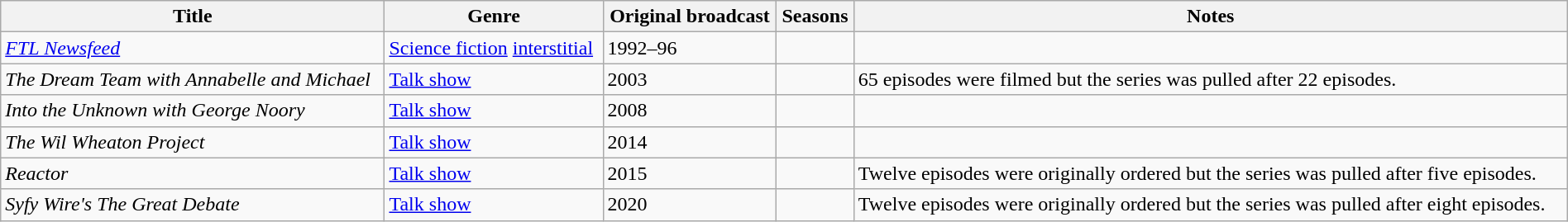<table class="wikitable sortable" style="width:100%;">
<tr>
<th>Title</th>
<th>Genre</th>
<th>Original broadcast</th>
<th>Seasons</th>
<th>Notes</th>
</tr>
<tr>
<td><em><a href='#'>FTL Newsfeed</a></em></td>
<td><a href='#'>Science fiction</a> <a href='#'>interstitial</a></td>
<td>1992–96</td>
<td></td>
<td></td>
</tr>
<tr>
<td><em>The Dream Team with Annabelle and Michael</em></td>
<td><a href='#'>Talk show</a></td>
<td>2003</td>
<td></td>
<td>65 episodes were filmed but the series was pulled after 22 episodes.</td>
</tr>
<tr>
<td><em>Into the Unknown with George Noory</em></td>
<td><a href='#'>Talk show</a></td>
<td>2008</td>
<td></td>
<td></td>
</tr>
<tr>
<td><em>The Wil Wheaton Project</em></td>
<td><a href='#'>Talk show</a></td>
<td>2014</td>
<td></td>
<td></td>
</tr>
<tr>
<td><em>Reactor</em></td>
<td><a href='#'>Talk show</a></td>
<td>2015</td>
<td></td>
<td>Twelve episodes were originally ordered but the series was pulled after five episodes.</td>
</tr>
<tr>
<td><em>Syfy Wire's The Great Debate</em></td>
<td><a href='#'>Talk show</a></td>
<td>2020</td>
<td></td>
<td>Twelve episodes were originally ordered but the series was pulled after eight episodes.</td>
</tr>
</table>
